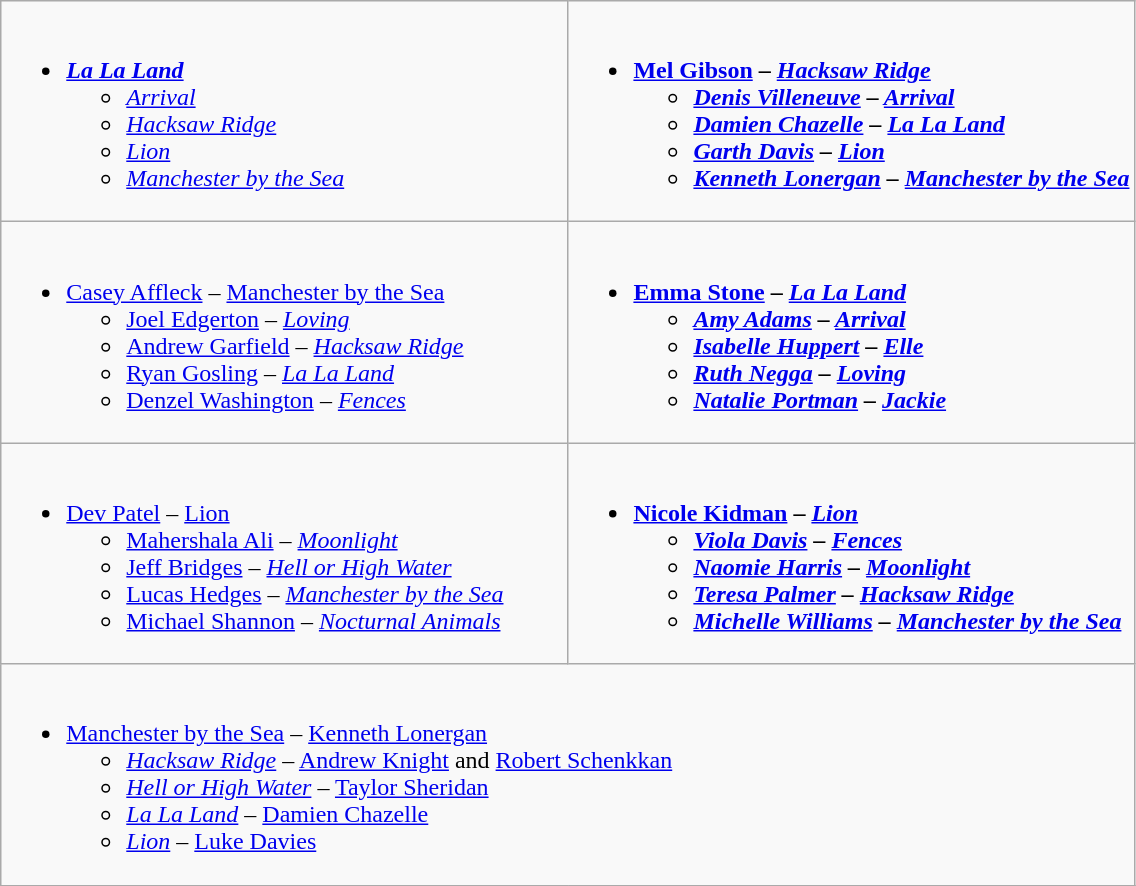<table class=wikitable style="width="300%">
<tr>
<td valign="top" width="50%"><br><ul><li><strong><em><a href='#'>La La Land</a></em></strong><ul><li><em><a href='#'>Arrival</a></em></li><li><em><a href='#'>Hacksaw Ridge</a></em></li><li><em><a href='#'>Lion</a></em></li><li><em><a href='#'>Manchester by the Sea</a></em></li></ul></li></ul></td>
<td valign="top" width="50%"><br><ul><li><strong><a href='#'>Mel Gibson</a> – <em><a href='#'>Hacksaw Ridge</a><strong><em><ul><li><a href='#'>Denis Villeneuve</a> – </em><a href='#'>Arrival</a><em></li><li><a href='#'>Damien Chazelle</a> – </em><a href='#'>La La Land</a><em></li><li><a href='#'>Garth Davis</a> – </em><a href='#'>Lion</a><em></li><li><a href='#'>Kenneth Lonergan</a> – </em><a href='#'>Manchester by the Sea</a><em></li></ul></li></ul></td>
</tr>
<tr>
<td valign="top" width="50%"><br><ul><li></strong><a href='#'>Casey Affleck</a> – </em><a href='#'>Manchester by the Sea</a></em></strong><ul><li><a href='#'>Joel Edgerton</a> – <em><a href='#'>Loving</a></em></li><li><a href='#'>Andrew Garfield</a> – <em><a href='#'>Hacksaw Ridge</a></em></li><li><a href='#'>Ryan Gosling</a> –  <em><a href='#'>La La Land</a></em></li><li><a href='#'>Denzel Washington</a> –  <em><a href='#'>Fences</a></em></li></ul></li></ul></td>
<td valign="top" width="50%"><br><ul><li><strong><a href='#'>Emma Stone</a> – <em><a href='#'>La La Land</a><strong><em><ul><li><a href='#'>Amy Adams</a> –  </em><a href='#'>Arrival</a><em></li><li><a href='#'>Isabelle Huppert</a> –  </em><a href='#'>Elle</a><em></li><li><a href='#'>Ruth Negga</a> – </em><a href='#'>Loving</a><em></li><li><a href='#'>Natalie Portman</a> – </em><a href='#'>Jackie</a><em></li></ul></li></ul></td>
</tr>
<tr>
<td valign="top" width="50%"><br><ul><li></strong><a href='#'>Dev Patel</a> –  </em><a href='#'>Lion</a></em></strong><ul><li><a href='#'>Mahershala Ali</a> – <em><a href='#'>Moonlight</a></em></li><li><a href='#'>Jeff Bridges</a> –  <em><a href='#'>Hell or High Water</a></em></li><li><a href='#'>Lucas Hedges</a> –  <em><a href='#'>Manchester by the Sea</a></em></li><li><a href='#'>Michael Shannon</a> –  <em><a href='#'>Nocturnal Animals</a></em></li></ul></li></ul></td>
<td valign="top" width="50%"><br><ul><li><strong><a href='#'>Nicole Kidman</a> – <em><a href='#'>Lion</a><strong><em><ul><li><a href='#'>Viola Davis</a> – </em><a href='#'>Fences</a><em></li><li><a href='#'>Naomie Harris</a> – </em><a href='#'>Moonlight</a><em></li><li><a href='#'>Teresa Palmer</a> – </em><a href='#'>Hacksaw Ridge</a><em></li><li><a href='#'>Michelle Williams</a> – </em><a href='#'>Manchester by the Sea</a><em></li></ul></li></ul></td>
</tr>
<tr>
<td colspan="2" valign="top" width="50%"><br><ul><li></em></strong><a href='#'>Manchester by the Sea</a></em> – <a href='#'>Kenneth Lonergan</a></strong><ul><li><em><a href='#'>Hacksaw Ridge</a></em> –  <a href='#'>Andrew Knight</a> and <a href='#'>Robert Schenkkan</a></li><li><em><a href='#'>Hell or High Water</a></em> – <a href='#'>Taylor Sheridan</a></li><li><em><a href='#'>La La Land</a></em> – <a href='#'>Damien Chazelle</a></li><li><em><a href='#'>Lion</a></em> – <a href='#'>Luke Davies</a></li></ul></li></ul></td>
</tr>
<tr>
</tr>
</table>
